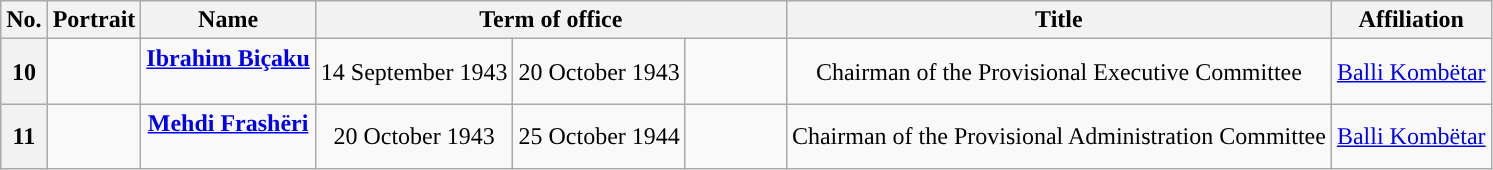<table class="wikitable" style="text-align:center;">
<tr>
<th>No.</th>
<th>Portrait</th>
<th>Name</th>
<th colspan="3">Term of office</th>
<th>Title</th>
<th>Affiliation</th>
</tr>
<tr>
<th style="background:">10</th>
<td></td>
<td><strong><a href='#'>Ibrahim Biçaku</a></strong><br><br></td>
<td>14 September 1943</td>
<td>20 October 1943</td>
<td width="60px"><em></em></td>
<td>Chairman of the Provisional Executive Committee</td>
<td><a href='#'>Balli Kombëtar</a></td>
</tr>
<tr>
<th style="background:">11</th>
<td></td>
<td><strong><a href='#'>Mehdi Frashëri</a></strong><br><br></td>
<td>20 October 1943</td>
<td>25 October 1944</td>
<td><em></em></td>
<td>Chairman of the Provisional Administration Committee</td>
<td><a href='#'>Balli Kombëtar</a></td>
</tr>
</table>
